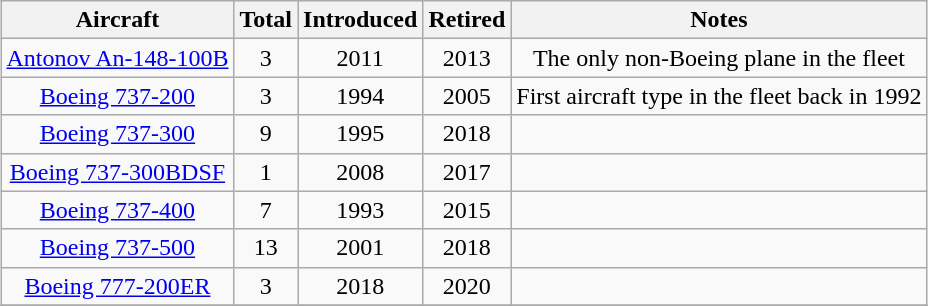<table class="wikitable" style="margin:0.5em auto; text-align:center">
<tr>
<th>Aircraft</th>
<th>Total</th>
<th>Introduced</th>
<th>Retired</th>
<th>Notes</th>
</tr>
<tr>
<td><a href='#'>Antonov An-148-100B</a></td>
<td>3</td>
<td>2011</td>
<td>2013</td>
<td>The only non-Boeing plane in the fleet</td>
</tr>
<tr>
<td><a href='#'>Boeing 737-200</a></td>
<td>3</td>
<td>1994</td>
<td>2005</td>
<td>First aircraft type in the fleet back in 1992</td>
</tr>
<tr>
<td><a href='#'>Boeing 737-300</a></td>
<td>9</td>
<td>1995</td>
<td>2018</td>
<td></td>
</tr>
<tr>
<td><a href='#'>Boeing 737-300BDSF</a></td>
<td>1</td>
<td>2008</td>
<td>2017</td>
<td></td>
</tr>
<tr>
<td><a href='#'>Boeing 737-400</a></td>
<td>7</td>
<td>1993</td>
<td>2015</td>
<td></td>
</tr>
<tr>
<td><a href='#'>Boeing 737-500</a></td>
<td>13</td>
<td>2001</td>
<td>2018</td>
<td></td>
</tr>
<tr>
<td><a href='#'>Boeing 777-200ER</a></td>
<td>3</td>
<td>2018</td>
<td>2020</td>
<td></td>
</tr>
<tr>
</tr>
</table>
